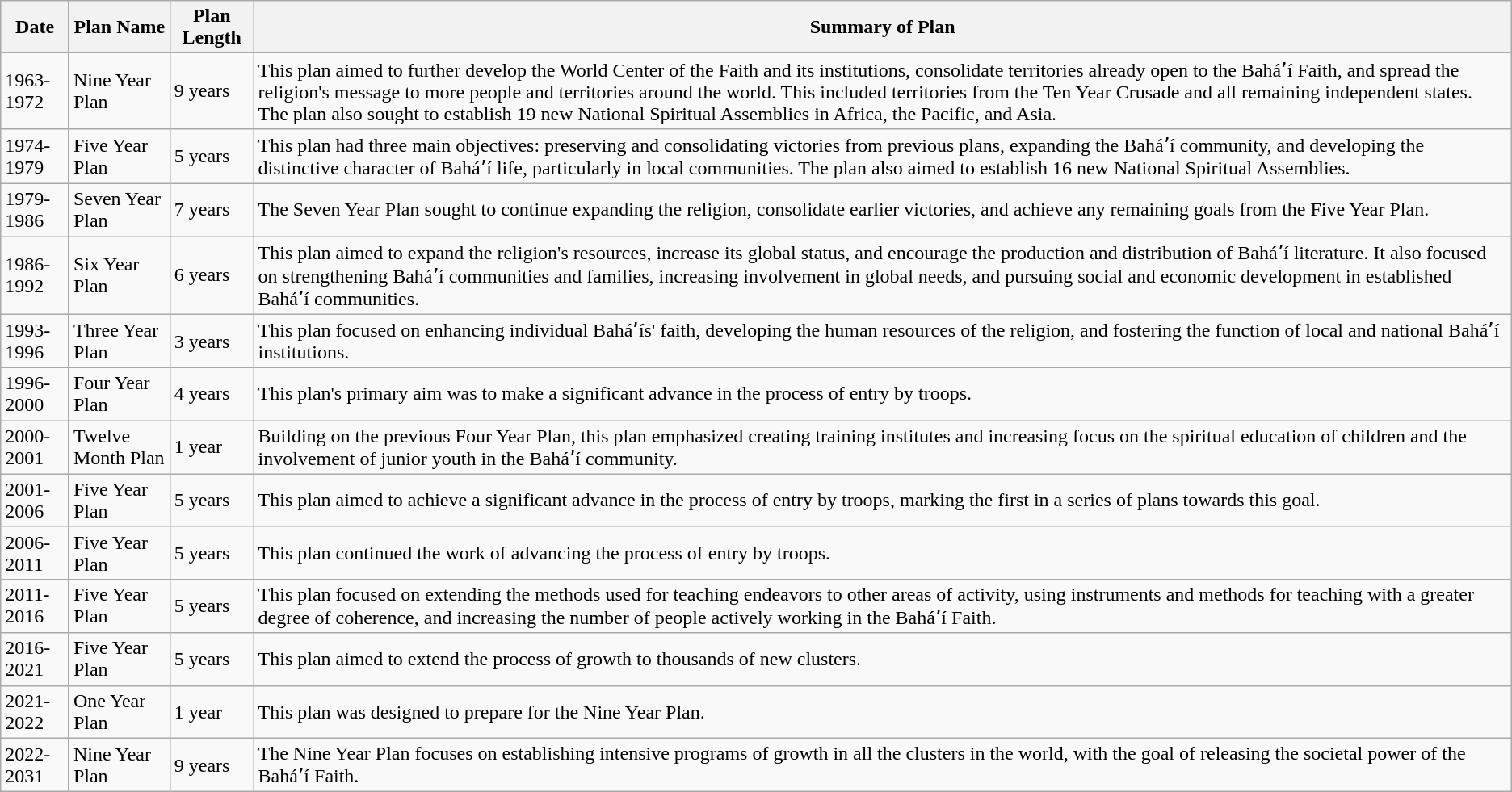<table class="wikitable">
<tr>
<th>Date</th>
<th>Plan Name</th>
<th>Plan Length</th>
<th>Summary of Plan</th>
</tr>
<tr>
<td>1963-1972</td>
<td>Nine Year Plan</td>
<td>9 years</td>
<td>This plan aimed to further develop the World Center of the Faith and its institutions, consolidate territories already open to the Baháʼí Faith, and spread the religion's message to more people and territories around the world. This included territories from the Ten Year Crusade and all remaining independent states. The plan also sought to establish 19 new National Spiritual Assemblies in Africa, the Pacific, and Asia.</td>
</tr>
<tr>
<td>1974-1979</td>
<td>Five Year Plan</td>
<td>5 years</td>
<td>This plan had three main objectives: preserving and consolidating victories from previous plans, expanding the Baháʼí community, and developing the distinctive character of Baháʼí life, particularly in local communities. The plan also aimed to establish 16 new National Spiritual Assemblies.</td>
</tr>
<tr>
<td>1979-1986</td>
<td>Seven Year Plan</td>
<td>7 years</td>
<td>The Seven Year Plan sought to continue expanding the religion, consolidate earlier victories, and achieve any remaining goals from the Five Year Plan.</td>
</tr>
<tr>
<td>1986-1992</td>
<td>Six Year Plan</td>
<td>6 years</td>
<td>This plan aimed to expand the religion's resources, increase its global status, and encourage the production and distribution of Baháʼí literature. It also focused on strengthening Baháʼí communities and families, increasing involvement in global needs, and pursuing social and economic development in established Baháʼí communities.</td>
</tr>
<tr>
<td>1993-1996</td>
<td>Three Year Plan</td>
<td>3 years</td>
<td>This plan focused on enhancing individual Baháʼís' faith, developing the human resources of the religion, and fostering the function of local and national Baháʼí institutions.</td>
</tr>
<tr>
<td>1996-2000</td>
<td>Four Year Plan</td>
<td>4 years</td>
<td>This plan's primary aim was to make a significant advance in the process of entry by troops.</td>
</tr>
<tr>
<td>2000-2001</td>
<td>Twelve Month Plan</td>
<td>1 year</td>
<td>Building on the previous Four Year Plan, this plan emphasized creating training institutes and increasing focus on the spiritual education of children and the involvement of junior youth in the Baháʼí community.</td>
</tr>
<tr>
<td>2001-2006</td>
<td>Five Year Plan</td>
<td>5 years</td>
<td>This plan aimed to achieve a significant advance in the process of entry by troops, marking the first in a series of plans towards this goal.</td>
</tr>
<tr>
<td>2006-2011</td>
<td>Five Year Plan</td>
<td>5 years</td>
<td>This plan continued the work of advancing the process of entry by troops.</td>
</tr>
<tr>
<td>2011-2016</td>
<td>Five Year Plan</td>
<td>5 years</td>
<td>This plan focused on extending the methods used for teaching endeavors to other areas of activity, using instruments and methods for teaching with a greater degree of coherence, and increasing the number of people actively working in the Baháʼí Faith.</td>
</tr>
<tr>
<td>2016-2021</td>
<td>Five Year Plan</td>
<td>5 years</td>
<td>This plan aimed to extend the process of growth to thousands of new clusters.</td>
</tr>
<tr>
<td>2021-2022</td>
<td>One Year Plan</td>
<td>1 year</td>
<td>This plan was designed to prepare for the Nine Year Plan.</td>
</tr>
<tr>
<td>2022-2031</td>
<td>Nine Year Plan</td>
<td>9 years</td>
<td>The Nine Year Plan focuses on establishing intensive programs of growth in all the clusters in the world, with the goal of releasing the societal power of the Baháʼí Faith.</td>
</tr>
</table>
